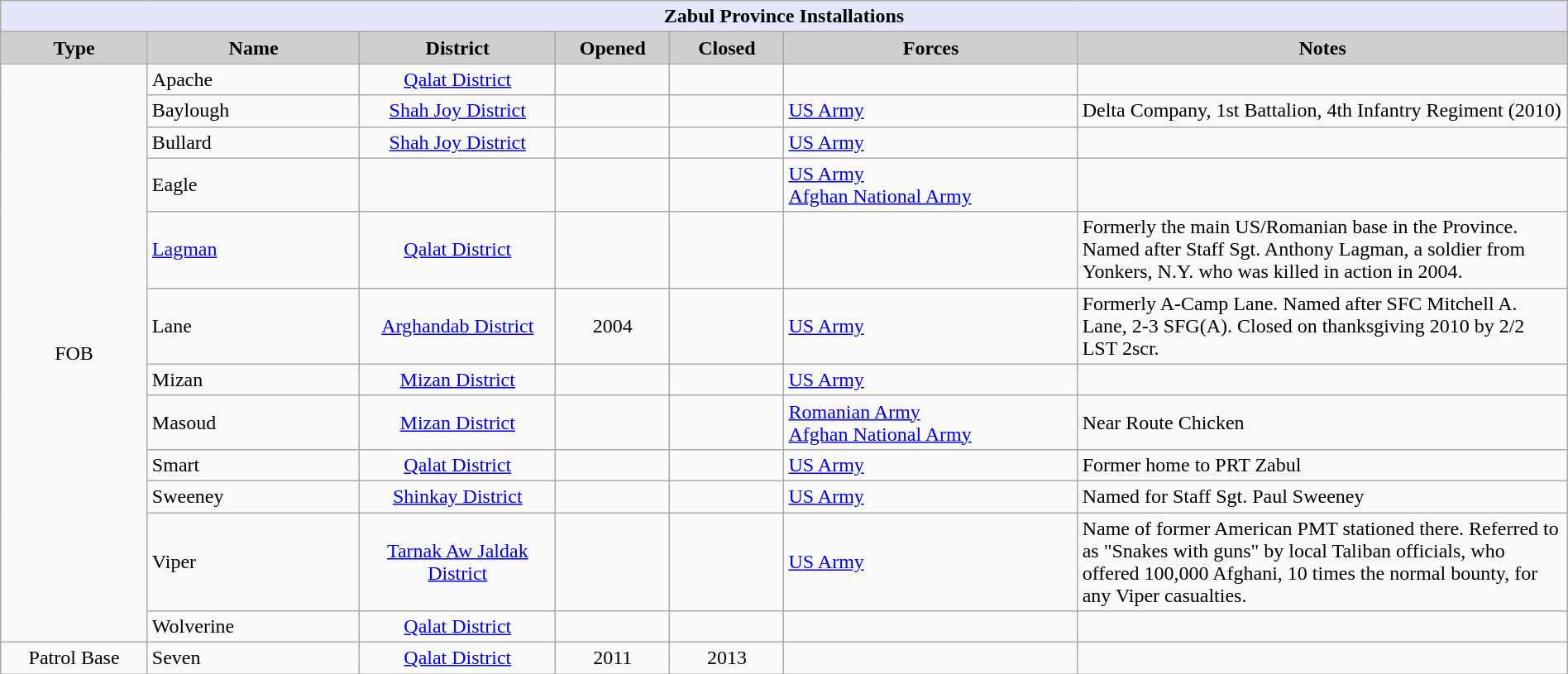<table class="wikitable sortable" width="100%">
<tr>
<th style="align: center; background: lavender" colspan="7"><strong>Zabul Province Installations</strong></th>
</tr>
<tr style="background:#efefef; color:black">
</tr>
<tr>
<th style="background-color:#cfcfcf;" align="center" width="9%" align="center">Type</th>
<th style="background-color:#cfcfcf;" align="center" width="13%">Name</th>
<th style="background-color:#cfcfcf;" align="center" width="12%">District</th>
<th style="background-color:#cfcfcf;" align="center" width="7%">Opened</th>
<th style="background-color:#cfcfcf;" align="center" width="7%">Closed</th>
<th style="background-color:#cfcfcf;" align="center" width="18%" class="unsortable">Forces</th>
<th style="background-color:#cfcfcf;" align="center" width="30%" class="unsortable">Notes</th>
</tr>
<tr>
<td rowspan="12" align="center">FOB</td>
<td>Apache</td>
<td align="center"><a href='#'>Qalat District</a></td>
<td align="center"></td>
<td align="center"></td>
<td></td>
<td></td>
</tr>
<tr>
<td>Baylough</td>
<td align="center"><a href='#'>Shah Joy District</a></td>
<td align="center"></td>
<td align="center"></td>
<td> <a href='#'>US Army</a></td>
<td>Delta Company, 1st Battalion, 4th Infantry Regiment (2010)</td>
</tr>
<tr>
<td>Bullard</td>
<td align="center"><a href='#'>Shah Joy District</a></td>
<td align="center"></td>
<td align="center"></td>
<td> <a href='#'>US Army</a></td>
<td></td>
</tr>
<tr>
<td>Eagle</td>
<td align="center"></td>
<td align="center"></td>
<td align="center"></td>
<td> <a href='#'>US Army</a><br> <a href='#'>Afghan National Army</a></td>
</tr>
<tr>
<td><a href='#'>Lagman</a></td>
<td align="center"><a href='#'>Qalat District</a></td>
<td align="center"></td>
<td align="center"></td>
<td></td>
<td>  Formerly the main US/Romanian base in the Province. Named after Staff Sgt. Anthony Lagman, a soldier from Yonkers, N.Y. who was killed in action in 2004.</td>
</tr>
<tr>
<td>Lane</td>
<td align="center"><a href='#'>Arghandab District</a></td>
<td align="center">2004</td>
<td align="center"></td>
<td> <a href='#'>US Army</a></td>
<td>Formerly A-Camp Lane. Named after SFC Mitchell A. Lane, 2-3 SFG(A). Closed on thanksgiving 2010 by 2/2 LST 2scr.</td>
</tr>
<tr>
<td>Mizan</td>
<td align="center"><a href='#'>Mizan District</a></td>
<td align="center"></td>
<td align="center"></td>
<td> <a href='#'>US Army</a></td>
<td></td>
</tr>
<tr>
<td>Masoud</td>
<td align="center"><a href='#'>Mizan District</a></td>
<td align="center"></td>
<td align="center"></td>
<td> <a href='#'>Romanian Army</a><br> <a href='#'>Afghan National Army</a></td>
<td>Near Route Chicken</td>
</tr>
<tr>
<td>Smart</td>
<td align="center"><a href='#'>Qalat District</a></td>
<td align="center"></td>
<td align="center"></td>
<td> <a href='#'>US Army</a></td>
<td>Former home to PRT Zabul</td>
</tr>
<tr>
<td>Sweeney</td>
<td align="center"><a href='#'>Shinkay District</a></td>
<td align="center"></td>
<td align="center"></td>
<td> <a href='#'>US Army</a></td>
<td>Named for Staff Sgt. Paul Sweeney</td>
</tr>
<tr>
<td>Viper</td>
<td align="center"><a href='#'>Tarnak Aw Jaldak District</a></td>
<td align="center"></td>
<td align="center"></td>
<td> <a href='#'>US Army</a></td>
<td>Name of former American PMT stationed there. Referred to as "Snakes with guns" by local Taliban officials, who offered 100,000 Afghani, 10 times the normal bounty, for any Viper casualties.</td>
</tr>
<tr>
<td>Wolverine</td>
<td align="center"><a href='#'>Qalat District</a></td>
<td align="center"></td>
<td align="center"></td>
<td></td>
<td></td>
</tr>
<tr>
<td align="center">Patrol Base</td>
<td>Seven</td>
<td align="center"><a href='#'>Qalat District</a></td>
<td align="center">2011</td>
<td align="center">2013</td>
<td></td>
<td></td>
</tr>
</table>
